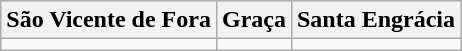<table class="wikitable">
<tr>
<th>São Vicente de Fora</th>
<th>Graça</th>
<th>Santa Engrácia</th>
</tr>
<tr>
<td></td>
<td></td>
<td></td>
</tr>
</table>
